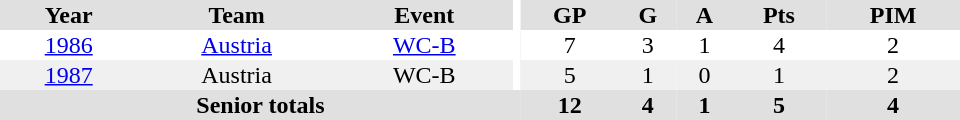<table border="0" cellpadding="1" cellspacing="0" ID="Table3" style="text-align:center; width:40em">
<tr bgcolor="#e0e0e0">
<th>Year</th>
<th>Team</th>
<th>Event</th>
<th rowspan="102" bgcolor="#ffffff"></th>
<th>GP</th>
<th>G</th>
<th>A</th>
<th>Pts</th>
<th>PIM</th>
</tr>
<tr>
<td><a href='#'>1986</a></td>
<td><a href='#'>Austria</a></td>
<td><a href='#'>WC-B</a></td>
<td>7</td>
<td>3</td>
<td>1</td>
<td>4</td>
<td>2</td>
</tr>
<tr bgcolor="#f0f0f0">
<td><a href='#'>1987</a></td>
<td>Austria</td>
<td>WC-B</td>
<td>5</td>
<td>1</td>
<td>0</td>
<td>1</td>
<td>2</td>
</tr>
<tr bgcolor="#e0e0e0">
<th colspan="4">Senior totals</th>
<th>12</th>
<th>4</th>
<th>1</th>
<th>5</th>
<th>4</th>
</tr>
</table>
